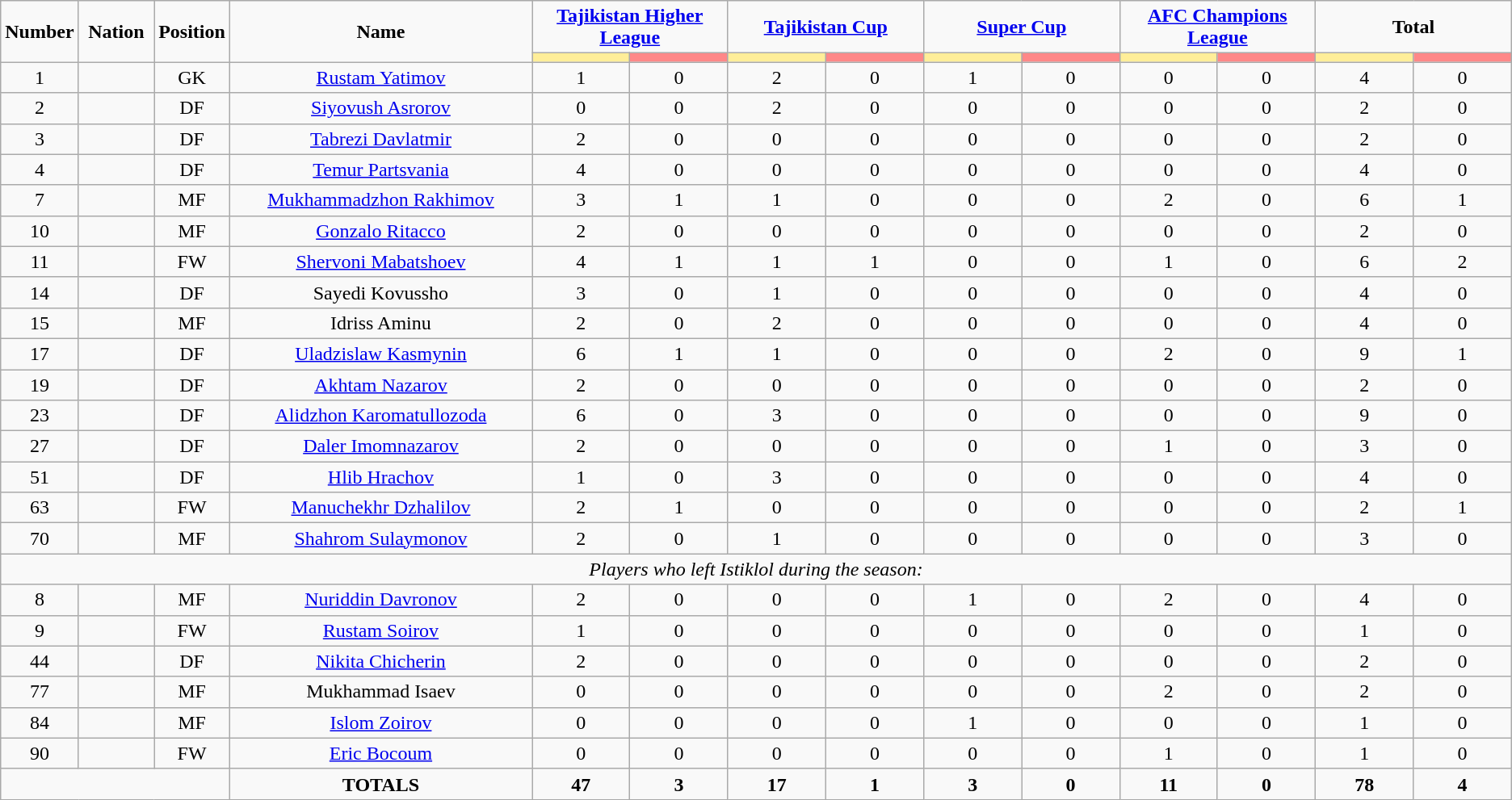<table class="wikitable" style="text-align:center;">
<tr>
<td rowspan="2"  style="width:5%; text-align:center;"><strong>Number</strong></td>
<td rowspan="2"  style="width:5%; text-align:center;"><strong>Nation</strong></td>
<td rowspan="2"  style="width:5%; text-align:center;"><strong>Position</strong></td>
<td rowspan="2"  style="width:20%; text-align:center;"><strong>Name</strong></td>
<td colspan="2" style="text-align:center;"><strong><a href='#'>Tajikistan Higher League</a></strong></td>
<td colspan="2" style="text-align:center;"><strong><a href='#'>Tajikistan Cup</a></strong></td>
<td colspan="2" style="text-align:center;"><strong><a href='#'>Super Cup</a></strong></td>
<td colspan="2" style="text-align:center;"><strong><a href='#'>AFC Champions League</a></strong></td>
<td colspan="2" style="text-align:center;"><strong>Total</strong></td>
</tr>
<tr>
<th style="width:60px; background:#fe9;"></th>
<th style="width:60px; background:#ff8888;"></th>
<th style="width:60px; background:#fe9;"></th>
<th style="width:60px; background:#ff8888;"></th>
<th style="width:60px; background:#fe9;"></th>
<th style="width:60px; background:#ff8888;"></th>
<th style="width:60px; background:#fe9;"></th>
<th style="width:60px; background:#ff8888;"></th>
<th style="width:60px; background:#fe9;"></th>
<th style="width:60px; background:#ff8888;"></th>
</tr>
<tr>
<td>1</td>
<td></td>
<td>GK</td>
<td><a href='#'>Rustam Yatimov</a></td>
<td>1</td>
<td>0</td>
<td>2</td>
<td>0</td>
<td>1</td>
<td>0</td>
<td>0</td>
<td>0</td>
<td>4</td>
<td>0</td>
</tr>
<tr>
<td>2</td>
<td></td>
<td>DF</td>
<td><a href='#'>Siyovush Asrorov</a></td>
<td>0</td>
<td>0</td>
<td>2</td>
<td>0</td>
<td>0</td>
<td>0</td>
<td>0</td>
<td>0</td>
<td>2</td>
<td>0</td>
</tr>
<tr>
<td>3</td>
<td></td>
<td>DF</td>
<td><a href='#'>Tabrezi Davlatmir</a></td>
<td>2</td>
<td>0</td>
<td>0</td>
<td>0</td>
<td>0</td>
<td>0</td>
<td>0</td>
<td>0</td>
<td>2</td>
<td>0</td>
</tr>
<tr>
<td>4</td>
<td></td>
<td>DF</td>
<td><a href='#'>Temur Partsvania</a></td>
<td>4</td>
<td>0</td>
<td>0</td>
<td>0</td>
<td>0</td>
<td>0</td>
<td>0</td>
<td>0</td>
<td>4</td>
<td>0</td>
</tr>
<tr>
<td>7</td>
<td></td>
<td>MF</td>
<td><a href='#'>Mukhammadzhon Rakhimov</a></td>
<td>3</td>
<td>1</td>
<td>1</td>
<td>0</td>
<td>0</td>
<td>0</td>
<td>2</td>
<td>0</td>
<td>6</td>
<td>1</td>
</tr>
<tr>
<td>10</td>
<td></td>
<td>MF</td>
<td><a href='#'>Gonzalo Ritacco</a></td>
<td>2</td>
<td>0</td>
<td>0</td>
<td>0</td>
<td>0</td>
<td>0</td>
<td>0</td>
<td>0</td>
<td>2</td>
<td>0</td>
</tr>
<tr>
<td>11</td>
<td></td>
<td>FW</td>
<td><a href='#'>Shervoni Mabatshoev</a></td>
<td>4</td>
<td>1</td>
<td>1</td>
<td>1</td>
<td>0</td>
<td>0</td>
<td>1</td>
<td>0</td>
<td>6</td>
<td>2</td>
</tr>
<tr>
<td>14</td>
<td></td>
<td>DF</td>
<td>Sayedi Kovussho</td>
<td>3</td>
<td>0</td>
<td>1</td>
<td>0</td>
<td>0</td>
<td>0</td>
<td>0</td>
<td>0</td>
<td>4</td>
<td>0</td>
</tr>
<tr>
<td>15</td>
<td></td>
<td>MF</td>
<td>Idriss Aminu</td>
<td>2</td>
<td>0</td>
<td>2</td>
<td>0</td>
<td>0</td>
<td>0</td>
<td>0</td>
<td>0</td>
<td>4</td>
<td>0</td>
</tr>
<tr>
<td>17</td>
<td></td>
<td>DF</td>
<td><a href='#'>Uladzislaw Kasmynin</a></td>
<td>6</td>
<td>1</td>
<td>1</td>
<td>0</td>
<td>0</td>
<td>0</td>
<td>2</td>
<td>0</td>
<td>9</td>
<td>1</td>
</tr>
<tr>
<td>19</td>
<td></td>
<td>DF</td>
<td><a href='#'>Akhtam Nazarov</a></td>
<td>2</td>
<td>0</td>
<td>0</td>
<td>0</td>
<td>0</td>
<td>0</td>
<td>0</td>
<td>0</td>
<td>2</td>
<td>0</td>
</tr>
<tr>
<td>23</td>
<td></td>
<td>DF</td>
<td><a href='#'>Alidzhon Karomatullozoda</a></td>
<td>6</td>
<td>0</td>
<td>3</td>
<td>0</td>
<td>0</td>
<td>0</td>
<td>0</td>
<td>0</td>
<td>9</td>
<td>0</td>
</tr>
<tr>
<td>27</td>
<td></td>
<td>DF</td>
<td><a href='#'>Daler Imomnazarov</a></td>
<td>2</td>
<td>0</td>
<td>0</td>
<td>0</td>
<td>0</td>
<td>0</td>
<td>1</td>
<td>0</td>
<td>3</td>
<td>0</td>
</tr>
<tr>
<td>51</td>
<td></td>
<td>DF</td>
<td><a href='#'>Hlib Hrachov</a></td>
<td>1</td>
<td>0</td>
<td>3</td>
<td>0</td>
<td>0</td>
<td>0</td>
<td>0</td>
<td>0</td>
<td>4</td>
<td>0</td>
</tr>
<tr>
<td>63</td>
<td></td>
<td>FW</td>
<td><a href='#'>Manuchekhr Dzhalilov</a></td>
<td>2</td>
<td>1</td>
<td>0</td>
<td>0</td>
<td>0</td>
<td>0</td>
<td>0</td>
<td>0</td>
<td>2</td>
<td>1</td>
</tr>
<tr>
<td>70</td>
<td></td>
<td>MF</td>
<td><a href='#'>Shahrom Sulaymonov</a></td>
<td>2</td>
<td>0</td>
<td>1</td>
<td>0</td>
<td>0</td>
<td>0</td>
<td>0</td>
<td>0</td>
<td>3</td>
<td>0</td>
</tr>
<tr>
<td colspan="14"><em>Players who left Istiklol during the season:</em></td>
</tr>
<tr>
<td>8</td>
<td></td>
<td>MF</td>
<td><a href='#'>Nuriddin Davronov</a></td>
<td>2</td>
<td>0</td>
<td>0</td>
<td>0</td>
<td>1</td>
<td>0</td>
<td>2</td>
<td>0</td>
<td>4</td>
<td>0</td>
</tr>
<tr>
<td>9</td>
<td></td>
<td>FW</td>
<td><a href='#'>Rustam Soirov</a></td>
<td>1</td>
<td>0</td>
<td>0</td>
<td>0</td>
<td>0</td>
<td>0</td>
<td>0</td>
<td>0</td>
<td>1</td>
<td>0</td>
</tr>
<tr>
<td>44</td>
<td></td>
<td>DF</td>
<td><a href='#'>Nikita Chicherin</a></td>
<td>2</td>
<td>0</td>
<td>0</td>
<td>0</td>
<td>0</td>
<td>0</td>
<td>0</td>
<td>0</td>
<td>2</td>
<td>0</td>
</tr>
<tr>
<td>77</td>
<td></td>
<td>MF</td>
<td>Mukhammad Isaev</td>
<td>0</td>
<td>0</td>
<td>0</td>
<td>0</td>
<td>0</td>
<td>0</td>
<td>2</td>
<td>0</td>
<td>2</td>
<td>0</td>
</tr>
<tr>
<td>84</td>
<td></td>
<td>MF</td>
<td><a href='#'>Islom Zoirov</a></td>
<td>0</td>
<td>0</td>
<td>0</td>
<td>0</td>
<td>1</td>
<td>0</td>
<td>0</td>
<td>0</td>
<td>1</td>
<td>0</td>
</tr>
<tr>
<td>90</td>
<td></td>
<td>FW</td>
<td><a href='#'>Eric Bocoum</a></td>
<td>0</td>
<td>0</td>
<td>0</td>
<td>0</td>
<td>0</td>
<td>0</td>
<td>1</td>
<td>0</td>
<td>1</td>
<td>0</td>
</tr>
<tr>
<td colspan="3"></td>
<td><strong>TOTALS</strong></td>
<td><strong>47</strong></td>
<td><strong>3</strong></td>
<td><strong>17</strong></td>
<td><strong>1</strong></td>
<td><strong>3</strong></td>
<td><strong>0</strong></td>
<td><strong>11</strong></td>
<td><strong>0</strong></td>
<td><strong>78</strong></td>
<td><strong>4</strong></td>
</tr>
</table>
